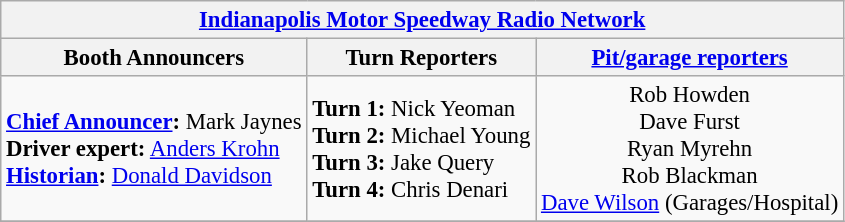<table class="wikitable" style="font-size: 95%;">
<tr>
<th colspan=3><a href='#'>Indianapolis Motor Speedway Radio Network</a></th>
</tr>
<tr>
<th>Booth Announcers</th>
<th>Turn Reporters</th>
<th><a href='#'>Pit/garage reporters</a></th>
</tr>
<tr>
<td><strong><a href='#'>Chief Announcer</a>:</strong> Mark Jaynes<br><strong>Driver expert:</strong> <a href='#'>Anders Krohn</a><br><strong><a href='#'>Historian</a>:</strong> <a href='#'>Donald Davidson</a><br></td>
<td><strong>Turn 1:</strong> Nick Yeoman<br><strong>Turn 2:</strong> Michael Young<br><strong>Turn 3:</strong> Jake Query<br><strong>Turn 4:</strong> Chris Denari<br></td>
<td align="center" valign="top">Rob Howden<br>Dave Furst<br>Ryan Myrehn<br>Rob Blackman<br><a href='#'>Dave Wilson</a> (Garages/Hospital)</td>
</tr>
<tr>
</tr>
</table>
